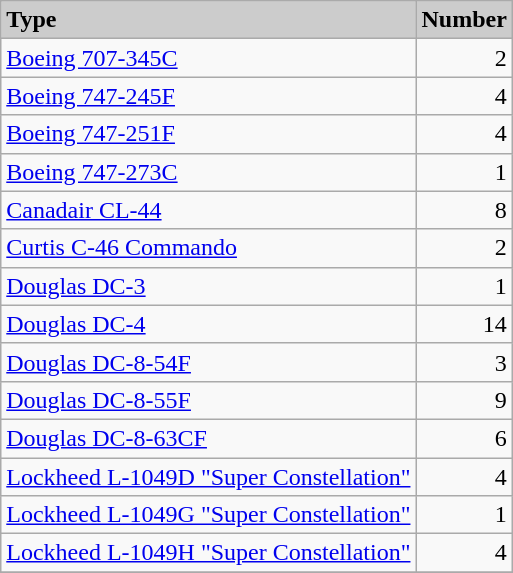<table class="wikitable">
<tr bgcolor="#cccccc">
<td><strong>Type</strong></td>
<td><strong>Number</strong></td>
</tr>
<tr>
<td><a href='#'>Boeing 707-345C</a></td>
<td align=right>2</td>
</tr>
<tr>
<td><a href='#'>Boeing 747-245F</a></td>
<td align=right>4</td>
</tr>
<tr>
<td><a href='#'>Boeing 747-251F</a></td>
<td align=right>4</td>
</tr>
<tr>
<td><a href='#'>Boeing 747-273C</a></td>
<td align=right>1</td>
</tr>
<tr>
<td><a href='#'>Canadair CL-44</a></td>
<td align=right>8</td>
</tr>
<tr>
<td><a href='#'>Curtis C-46 Commando</a></td>
<td align=right>2</td>
</tr>
<tr>
<td><a href='#'>Douglas DC-3</a></td>
<td align=right>1</td>
</tr>
<tr>
<td><a href='#'>Douglas DC-4</a></td>
<td align=right>14</td>
</tr>
<tr>
<td><a href='#'>Douglas DC-8-54F</a></td>
<td align=right>3</td>
</tr>
<tr>
<td><a href='#'>Douglas DC-8-55F</a></td>
<td align=right>9</td>
</tr>
<tr>
<td><a href='#'>Douglas DC-8-63CF</a></td>
<td align=right>6</td>
</tr>
<tr>
<td><a href='#'>Lockheed L-1049D "Super Constellation"</a></td>
<td align=right>4</td>
</tr>
<tr>
<td><a href='#'>Lockheed L-1049G "Super Constellation"</a></td>
<td align=right>1</td>
</tr>
<tr>
<td><a href='#'>Lockheed L-1049H "Super Constellation"</a></td>
<td align=right>4</td>
</tr>
<tr>
</tr>
</table>
